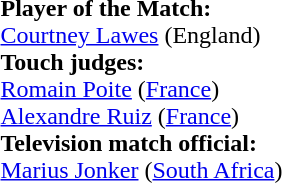<table style="width:100%">
<tr>
<td><br><strong>Player of the Match:</strong>
<br><a href='#'>Courtney Lawes</a> (England)<br><strong>Touch judges:</strong>
<br><a href='#'>Romain Poite</a> (<a href='#'>France</a>)
<br><a href='#'>Alexandre Ruiz</a> (<a href='#'>France</a>)
<br><strong>Television match official:</strong>
<br><a href='#'>Marius Jonker</a> (<a href='#'>South Africa</a>)</td>
</tr>
</table>
